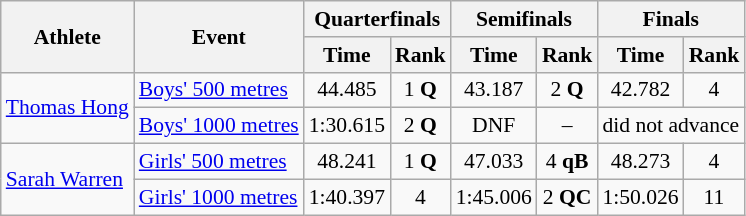<table class="wikitable" style="font-size:90%;">
<tr>
<th rowspan=2>Athlete</th>
<th rowspan=2>Event</th>
<th colspan=2>Quarterfinals</th>
<th colspan=2>Semifinals</th>
<th colspan=2>Finals</th>
</tr>
<tr>
<th>Time</th>
<th>Rank</th>
<th>Time</th>
<th>Rank</th>
<th>Time</th>
<th>Rank</th>
</tr>
<tr>
<td rowspan=2><a href='#'>Thomas Hong</a></td>
<td><a href='#'>Boys' 500 metres</a></td>
<td align=center>44.485</td>
<td align=center>1 <strong>Q</strong></td>
<td align=center>43.187</td>
<td align=center>2 <strong>Q</strong></td>
<td align=center>42.782</td>
<td align=center>4</td>
</tr>
<tr>
<td><a href='#'>Boys' 1000 metres</a></td>
<td align=center>1:30.615</td>
<td align=center>2 <strong>Q</strong></td>
<td align=center>DNF</td>
<td align=center>–</td>
<td align=center colspan=2>did not advance</td>
</tr>
<tr>
<td rowspan=2><a href='#'>Sarah Warren</a></td>
<td><a href='#'>Girls' 500 metres</a></td>
<td align=center>48.241</td>
<td align=center>1 <strong>Q</strong></td>
<td align=center>47.033</td>
<td align=center>4 <strong>qB</strong></td>
<td align=center>48.273</td>
<td align=center>4</td>
</tr>
<tr>
<td><a href='#'>Girls' 1000 metres</a></td>
<td align=center>1:40.397</td>
<td align=center>4</td>
<td align=center>1:45.006</td>
<td align=center>2 <strong>QC</strong></td>
<td align=center>1:50.026</td>
<td align=center>11</td>
</tr>
</table>
